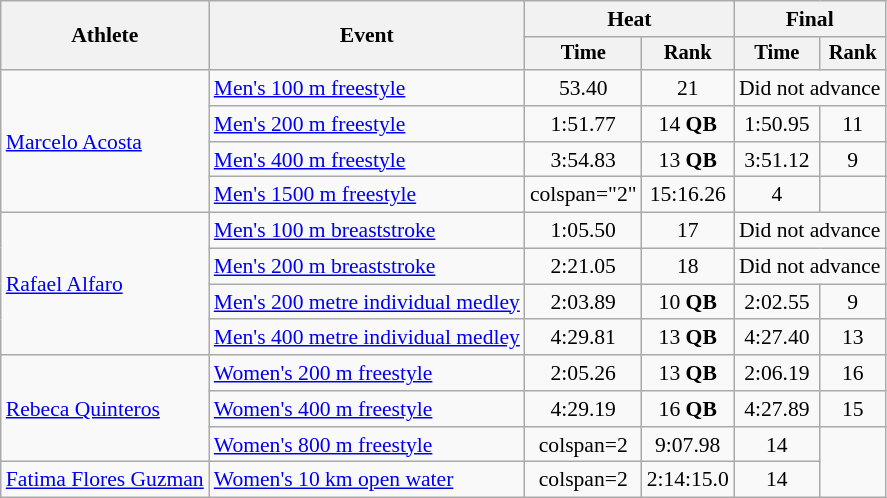<table class=wikitable style="font-size:90%">
<tr>
<th rowspan="2">Athlete</th>
<th rowspan="2">Event</th>
<th colspan="2">Heat</th>
<th colspan="2">Final</th>
</tr>
<tr style="font-size:95%">
<th>Time</th>
<th>Rank</th>
<th>Time</th>
<th>Rank</th>
</tr>
<tr align=center>
<td align=left rowspan="4"><a href='#'>Marcelo Acosta</a></td>
<td align=left><a href='#'>Men's 100 m freestyle</a></td>
<td>53.40</td>
<td>21</td>
<td colspan="2">Did not advance</td>
</tr>
<tr align=center>
<td align=left><a href='#'>Men's 200 m freestyle</a></td>
<td>1:51.77</td>
<td>14 <strong>QB</strong></td>
<td>1:50.95</td>
<td>11</td>
</tr>
<tr align=center>
<td align=left><a href='#'>Men's 400 m freestyle</a></td>
<td>3:54.83</td>
<td>13 <strong>QB</strong></td>
<td>3:51.12</td>
<td>9</td>
</tr>
<tr align=center>
<td align=left><a href='#'>Men's 1500 m freestyle</a></td>
<td>colspan="2" </td>
<td>15:16.26</td>
<td>4</td>
</tr>
<tr align=center>
<td align=left rowspan="4"><a href='#'>Rafael Alfaro</a></td>
<td align=left><a href='#'>Men's 100 m breaststroke</a></td>
<td>1:05.50</td>
<td>17</td>
<td colspan="2">Did not advance</td>
</tr>
<tr align=center>
<td align=left><a href='#'>Men's 200 m breaststroke</a></td>
<td>2:21.05</td>
<td>18</td>
<td colspan="2">Did not advance</td>
</tr>
<tr align=center>
<td align=left><a href='#'>Men's 200 metre individual medley</a></td>
<td>2:03.89</td>
<td>10 <strong>QB</strong></td>
<td>2:02.55</td>
<td>9</td>
</tr>
<tr align=center>
<td align=left><a href='#'>Men's 400 metre individual medley</a></td>
<td>4:29.81</td>
<td>13 <strong>QB</strong></td>
<td>4:27.40</td>
<td>13</td>
</tr>
<tr align=center>
<td align=left rowspan="3"><a href='#'>Rebeca Quinteros</a></td>
<td align=left><a href='#'>Women's 200 m freestyle</a></td>
<td>2:05.26</td>
<td>13 <strong>QB</strong></td>
<td>2:06.19</td>
<td>16</td>
</tr>
<tr align=center>
<td align=left><a href='#'>Women's 400 m freestyle</a></td>
<td>4:29.19</td>
<td>16 <strong>QB</strong></td>
<td>4:27.89</td>
<td>15</td>
</tr>
<tr align=center>
<td align=left><a href='#'>Women's 800 m freestyle</a></td>
<td>colspan=2 </td>
<td>9:07.98</td>
<td>14</td>
</tr>
<tr align=center>
<td align=left><a href='#'>Fatima Flores Guzman</a></td>
<td align=left><a href='#'>Women's 10 km open water</a></td>
<td>colspan=2 </td>
<td>2:14:15.0</td>
<td>14</td>
</tr>
</table>
